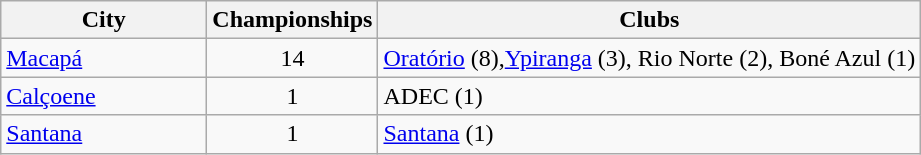<table class="wikitable">
<tr>
<th style="width:130px">City</th>
<th>Championships</th>
<th>Clubs</th>
</tr>
<tr>
<td> <a href='#'>Macapá</a></td>
<td align="center">14</td>
<td><a href='#'>Oratório</a> (8),<a href='#'>Ypiranga</a> (3), Rio Norte (2), Boné Azul (1)</td>
</tr>
<tr>
<td> <a href='#'>Calçoene</a></td>
<td align="center">1</td>
<td>ADEC (1)</td>
</tr>
<tr>
<td> <a href='#'>Santana</a></td>
<td align="center">1</td>
<td><a href='#'>Santana</a> (1)</td>
</tr>
</table>
